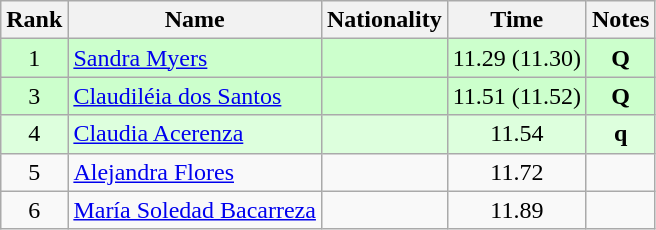<table class="wikitable sortable" style="text-align:center">
<tr>
<th>Rank</th>
<th>Name</th>
<th>Nationality</th>
<th>Time</th>
<th>Notes</th>
</tr>
<tr bgcolor=ccffcc>
<td align=center>1</td>
<td align=left><a href='#'>Sandra Myers</a></td>
<td align=left></td>
<td>11.29 (11.30)</td>
<td><strong>Q</strong></td>
</tr>
<tr bgcolor=ccffcc>
<td align=center>3</td>
<td align=left><a href='#'>Claudiléia dos Santos</a></td>
<td align=left></td>
<td>11.51 (11.52)</td>
<td><strong>Q</strong></td>
</tr>
<tr bgcolor=ddffdd>
<td align=center>4</td>
<td align=left><a href='#'>Claudia Acerenza</a></td>
<td align=left></td>
<td>11.54</td>
<td><strong>q</strong></td>
</tr>
<tr>
<td align=center>5</td>
<td align=left><a href='#'>Alejandra Flores</a></td>
<td align=left></td>
<td>11.72</td>
<td></td>
</tr>
<tr>
<td align=center>6</td>
<td align=left><a href='#'>María Soledad Bacarreza</a></td>
<td align=left></td>
<td>11.89</td>
<td></td>
</tr>
</table>
